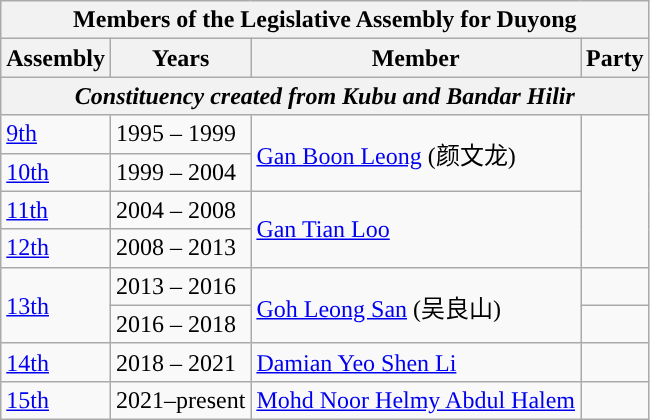<table class=wikitable>
<tr>
<th colspan=4>Members of the Legislative Assembly for Duyong</th>
</tr>
<tr>
<th>Assembly</th>
<th>Years</th>
<th>Member</th>
<th>Party</th>
</tr>
<tr>
<th colspan="4"><em>Constituency created from Kubu and Bandar Hilir</em></th>
</tr>
<tr>
<td><a href='#'>9th</a></td>
<td>1995 – 1999</td>
<td rowspan="2"><a href='#'>Gan Boon Leong</a> (颜文龙)</td>
<td rowspan="4"></td>
</tr>
<tr>
<td><a href='#'>10th</a></td>
<td>1999 – 2004</td>
</tr>
<tr>
<td><a href='#'>11th</a></td>
<td>2004 – 2008</td>
<td rowspan="2"><a href='#'>Gan Tian Loo</a></td>
</tr>
<tr>
<td><a href='#'>12th</a></td>
<td>2008 – 2013</td>
</tr>
<tr>
<td rowspan="2"><a href='#'>13th</a></td>
<td>2013 – 2016</td>
<td rowspan="2"><a href='#'>Goh Leong San</a> (吴良山)</td>
<td></td>
</tr>
<tr>
<td>2016 – 2018</td>
<td bgcolor=></td>
</tr>
<tr>
<td><a href='#'>14th</a></td>
<td>2018 – 2021</td>
<td><a href='#'>Damian Yeo Shen Li</a></td>
<td></td>
</tr>
<tr>
<td><a href='#'>15th</a></td>
<td>2021–present</td>
<td><a href='#'>Mohd Noor Helmy Abdul Halem</a></td>
<td></td>
</tr>
</table>
